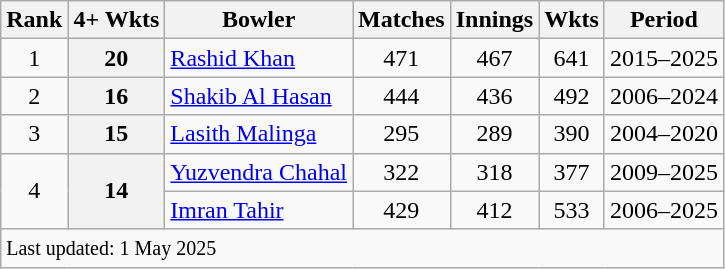<table class="wikitable sortable">
<tr>
<th scope="col">Rank</th>
<th scope="col">4+ Wkts</th>
<th scope="col">Bowler</th>
<th scope="col">Matches</th>
<th scope="col">Innings</th>
<th scope="col">Wkts</th>
<th scope="col">Period</th>
</tr>
<tr>
<td align=center>1</td>
<th>20</th>
<td> <a href='#'>Rashid Khan</a></td>
<td align=center>471</td>
<td align=center>467</td>
<td align=center>641</td>
<td>2015–2025</td>
</tr>
<tr>
<td align=center>2</td>
<th>16</th>
<td> <a href='#'>Shakib Al Hasan</a></td>
<td align=center>444</td>
<td align=center>436</td>
<td align=center>492</td>
<td>2006–2024</td>
</tr>
<tr>
<td align=center>3</td>
<th>15</th>
<td> <a href='#'>Lasith Malinga</a></td>
<td align=center>295</td>
<td align=center>289</td>
<td align=center>390</td>
<td>2004–2020</td>
</tr>
<tr>
<td align=center rowspan=2>4</td>
<th rowspan=2>14</th>
<td> <a href='#'>Yuzvendra Chahal</a></td>
<td align=center>322</td>
<td align=center>318</td>
<td align=center>377</td>
<td>2009–2025</td>
</tr>
<tr>
<td> <a href='#'>Imran Tahir</a></td>
<td align=center>429</td>
<td align=center>412</td>
<td align=center>533</td>
<td>2006–2025</td>
</tr>
<tr>
<td colspan=7><small>Last updated: 1 May 2025</small></td>
</tr>
</table>
